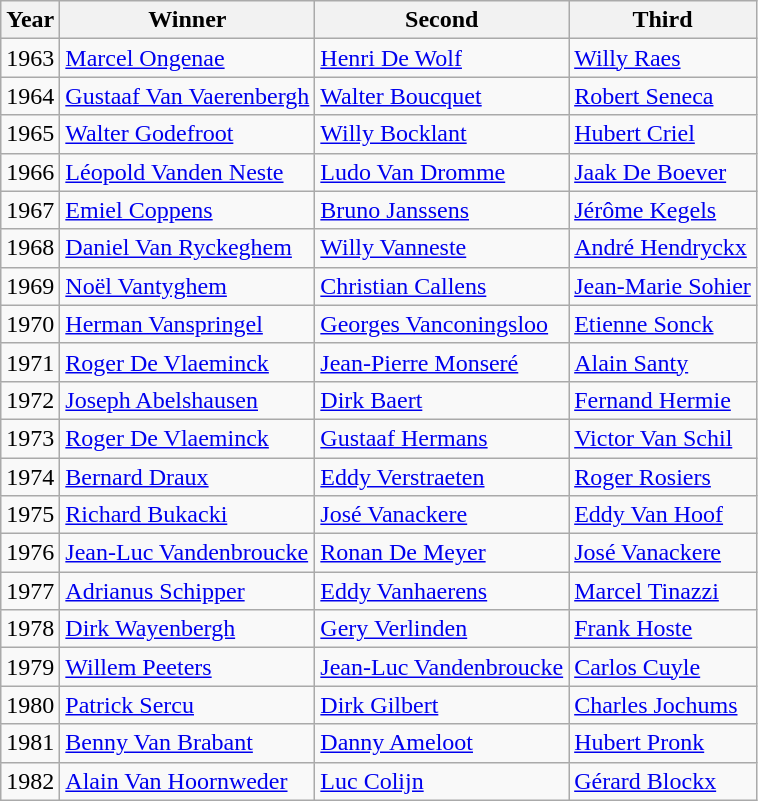<table class="wikitable">
<tr>
<th>Year</th>
<th>Winner</th>
<th>Second</th>
<th>Third</th>
</tr>
<tr>
<td>1963</td>
<td> <a href='#'>Marcel Ongenae</a></td>
<td> <a href='#'>Henri De Wolf</a></td>
<td> <a href='#'>Willy Raes</a></td>
</tr>
<tr>
<td>1964</td>
<td> <a href='#'>Gustaaf Van Vaerenbergh</a></td>
<td> <a href='#'>Walter Boucquet</a></td>
<td> <a href='#'>Robert Seneca</a></td>
</tr>
<tr>
<td>1965</td>
<td> <a href='#'>Walter Godefroot</a></td>
<td> <a href='#'>Willy Bocklant</a></td>
<td> <a href='#'>Hubert Criel</a></td>
</tr>
<tr>
<td>1966</td>
<td> <a href='#'>Léopold Vanden Neste</a></td>
<td> <a href='#'>Ludo Van Dromme</a></td>
<td> <a href='#'>Jaak De Boever</a></td>
</tr>
<tr>
<td>1967</td>
<td> <a href='#'>Emiel Coppens</a></td>
<td> <a href='#'>Bruno Janssens</a></td>
<td> <a href='#'>Jérôme Kegels</a></td>
</tr>
<tr>
<td>1968</td>
<td> <a href='#'>Daniel Van Ryckeghem</a></td>
<td> <a href='#'>Willy Vanneste</a></td>
<td> <a href='#'>André Hendryckx</a></td>
</tr>
<tr>
<td>1969</td>
<td> <a href='#'>Noël Vantyghem</a></td>
<td> <a href='#'>Christian Callens</a></td>
<td> <a href='#'>Jean-Marie Sohier</a></td>
</tr>
<tr>
<td>1970</td>
<td> <a href='#'>Herman Vanspringel</a></td>
<td> <a href='#'>Georges Vanconingsloo</a></td>
<td> <a href='#'>Etienne Sonck</a></td>
</tr>
<tr>
<td>1971</td>
<td> <a href='#'>Roger De Vlaeminck</a></td>
<td> <a href='#'>Jean-Pierre Monseré</a></td>
<td> <a href='#'>Alain Santy</a></td>
</tr>
<tr>
<td>1972</td>
<td> <a href='#'>Joseph Abelshausen</a></td>
<td> <a href='#'>Dirk Baert</a></td>
<td> <a href='#'>Fernand Hermie</a></td>
</tr>
<tr>
<td>1973</td>
<td> <a href='#'>Roger De Vlaeminck</a></td>
<td> <a href='#'>Gustaaf Hermans</a></td>
<td> <a href='#'>Victor Van Schil</a></td>
</tr>
<tr>
<td>1974</td>
<td> <a href='#'>Bernard Draux</a></td>
<td> <a href='#'>Eddy Verstraeten</a></td>
<td> <a href='#'>Roger Rosiers</a></td>
</tr>
<tr>
<td>1975</td>
<td> <a href='#'>Richard Bukacki</a></td>
<td> <a href='#'>José Vanackere</a></td>
<td> <a href='#'>Eddy Van Hoof</a></td>
</tr>
<tr>
<td>1976</td>
<td> <a href='#'>Jean-Luc Vandenbroucke</a></td>
<td> <a href='#'>Ronan De Meyer</a></td>
<td> <a href='#'>José Vanackere</a></td>
</tr>
<tr>
<td>1977</td>
<td> <a href='#'>Adrianus Schipper</a></td>
<td> <a href='#'>Eddy Vanhaerens</a></td>
<td> <a href='#'>Marcel Tinazzi</a></td>
</tr>
<tr>
<td>1978</td>
<td> <a href='#'>Dirk Wayenbergh</a></td>
<td> <a href='#'>Gery Verlinden</a></td>
<td> <a href='#'>Frank Hoste</a></td>
</tr>
<tr>
<td>1979</td>
<td> <a href='#'>Willem Peeters</a></td>
<td> <a href='#'>Jean-Luc Vandenbroucke</a></td>
<td> <a href='#'>Carlos Cuyle</a></td>
</tr>
<tr>
<td>1980</td>
<td> <a href='#'>Patrick Sercu</a></td>
<td> <a href='#'>Dirk Gilbert</a></td>
<td> <a href='#'>Charles Jochums</a></td>
</tr>
<tr>
<td>1981</td>
<td> <a href='#'>Benny Van Brabant</a></td>
<td> <a href='#'>Danny Ameloot</a></td>
<td> <a href='#'>Hubert Pronk</a></td>
</tr>
<tr>
<td>1982</td>
<td> <a href='#'>Alain Van Hoornweder</a></td>
<td> <a href='#'>Luc Colijn</a></td>
<td> <a href='#'>Gérard Blockx</a></td>
</tr>
</table>
